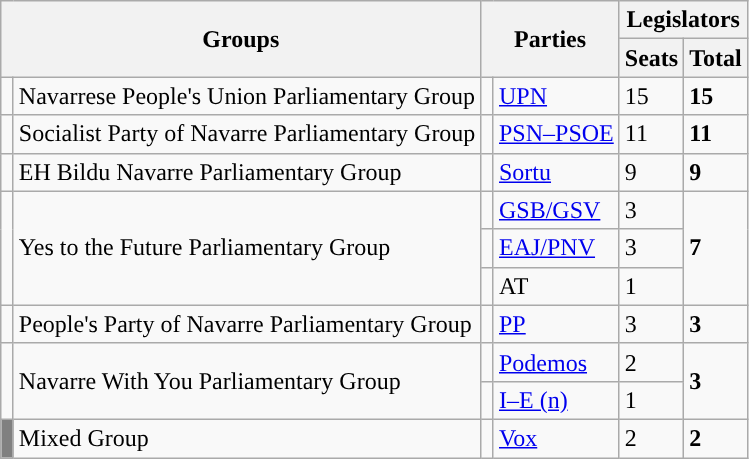<table class="wikitable" style="text-align:left;">
<tr>
<th rowspan="2" colspan="2">Groups</th>
<th rowspan="2" colspan="2">Parties</th>
<th colspan="2">Legislators</th>
</tr>
<tr>
<th>Seats</th>
<th>Total</th>
</tr>
<tr>
<td width="1" style="color:inherit;background:"></td>
<td>Navarrese People's Union Parliamentary Group</td>
<td width="1" style="color:inherit;background:"></td>
<td><a href='#'>UPN</a></td>
<td>15</td>
<td><strong>15</strong></td>
</tr>
<tr>
<td style="color:inherit;background:"></td>
<td>Socialist Party of Navarre Parliamentary Group</td>
<td style="color:inherit;background:"></td>
<td><a href='#'>PSN–PSOE</a></td>
<td>11</td>
<td><strong>11</strong></td>
</tr>
<tr>
<td style="color:inherit;background:"></td>
<td>EH Bildu Navarre Parliamentary Group</td>
<td style="color:inherit;background:"></td>
<td><a href='#'>Sortu</a></td>
<td>9</td>
<td><strong>9</strong></td>
</tr>
<tr>
<td rowspan="3" style="color:inherit;background:"></td>
<td rowspan="3">Yes to the Future Parliamentary Group</td>
<td style="color:inherit;background:"></td>
<td><a href='#'>GSB/GSV</a></td>
<td>3</td>
<td rowspan="3"><strong>7</strong></td>
</tr>
<tr>
<td style="color:inherit;background:"></td>
<td><a href='#'>EAJ/PNV</a></td>
<td>3</td>
</tr>
<tr>
<td style="color:inherit;background:"></td>
<td>AT</td>
<td>1</td>
</tr>
<tr>
<td style="color:inherit;background:"></td>
<td>People's Party of Navarre Parliamentary Group</td>
<td style="color:inherit;background:"></td>
<td><a href='#'>PP</a></td>
<td>3</td>
<td><strong>3</strong></td>
</tr>
<tr>
<td rowspan="2" style="color:inherit;background:"></td>
<td rowspan="2">Navarre With You Parliamentary Group</td>
<td style="color:inherit;background:"></td>
<td><a href='#'>Podemos</a></td>
<td>2</td>
<td rowspan="2"><strong>3</strong></td>
</tr>
<tr>
<td style="color:inherit;background:"></td>
<td><a href='#'>I–E (n)</a></td>
<td>1</td>
</tr>
<tr>
<td bgcolor="gray"></td>
<td>Mixed Group</td>
<td style="color:inherit;background:"></td>
<td><a href='#'>Vox</a></td>
<td>2</td>
<td><strong>2</strong></td>
</tr>
</table>
